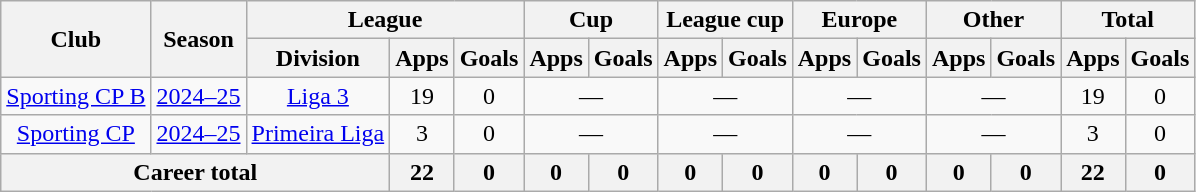<table class=wikitable style="text-align: center;">
<tr>
<th rowspan="2">Club</th>
<th rowspan="2">Season</th>
<th colspan="3">League</th>
<th colspan="2">Cup</th>
<th colspan="2">League cup</th>
<th colspan="2">Europe</th>
<th colspan="2">Other</th>
<th colspan="2">Total</th>
</tr>
<tr>
<th>Division</th>
<th>Apps</th>
<th>Goals</th>
<th>Apps</th>
<th>Goals</th>
<th>Apps</th>
<th>Goals</th>
<th>Apps</th>
<th>Goals</th>
<th>Apps</th>
<th>Goals</th>
<th>Apps</th>
<th>Goals</th>
</tr>
<tr>
<td><a href='#'>Sporting CP B</a></td>
<td><a href='#'>2024–25</a></td>
<td><a href='#'>Liga 3</a></td>
<td>19</td>
<td>0</td>
<td colspan="2">—</td>
<td colspan="2">—</td>
<td colspan="2">—</td>
<td colspan="2">—</td>
<td>19</td>
<td>0</td>
</tr>
<tr>
<td><a href='#'>Sporting CP</a></td>
<td><a href='#'>2024–25</a></td>
<td><a href='#'>Primeira Liga</a></td>
<td>3</td>
<td>0</td>
<td colspan="2">—</td>
<td colspan="2">—</td>
<td colspan="2">—</td>
<td colspan="2">—</td>
<td>3</td>
<td>0</td>
</tr>
<tr>
<th colspan="3">Career total</th>
<th>22</th>
<th>0</th>
<th>0</th>
<th>0</th>
<th>0</th>
<th>0</th>
<th>0</th>
<th>0</th>
<th>0</th>
<th>0</th>
<th>22</th>
<th>0</th>
</tr>
</table>
